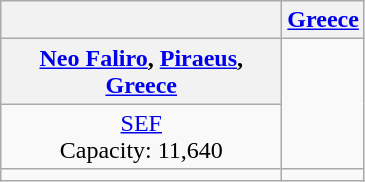<table class="wikitable" style="text-align:center;">
<tr>
<th></th>
<th><a href='#'>Greece</a></th>
</tr>
<tr>
<th width=180><a href='#'>Neo Faliro</a>, <a href='#'>Piraeus</a>, <a href='#'>Greece</a></th>
<td rowspan=2></td>
</tr>
<tr>
<td><a href='#'>SEF</a><br>Capacity: 11,640</td>
</tr>
<tr>
<td></td>
</tr>
</table>
